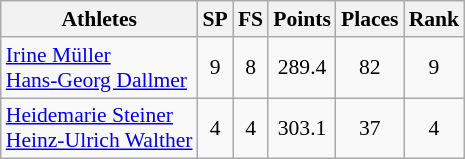<table class="wikitable" border="1" style="font-size:90%">
<tr>
<th>Athletes</th>
<th>SP</th>
<th>FS</th>
<th>Points</th>
<th>Places</th>
<th>Rank</th>
</tr>
<tr align=center>
<td align=left><a href='#'>Irine Müller</a><br><a href='#'>Hans-Georg Dallmer</a></td>
<td>9</td>
<td>8</td>
<td>289.4</td>
<td>82</td>
<td>9</td>
</tr>
<tr align=center>
<td align=left><a href='#'>Heidemarie Steiner</a><br><a href='#'>Heinz-Ulrich Walther</a></td>
<td>4</td>
<td>4</td>
<td>303.1</td>
<td>37</td>
<td>4</td>
</tr>
</table>
